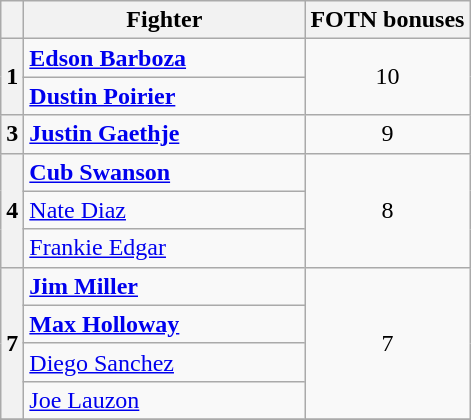<table class=wikitable>
<tr>
<th></th>
<th width=180>Fighter</th>
<th>FOTN bonuses</th>
</tr>
<tr>
<th rowspan=2>1</th>
<td> <strong><a href='#'>Edson Barboza</a></strong></td>
<td align=center rowspan=2>10</td>
</tr>
<tr>
<td> <strong><a href='#'>Dustin Poirier</a></strong></td>
</tr>
<tr>
<th>3</th>
<td> <strong><a href='#'>Justin Gaethje</a></strong></td>
<td align=center>9</td>
</tr>
<tr>
<th rowspan=3>4</th>
<td> <strong><a href='#'>Cub Swanson</a></strong></td>
<td align=center rowspan=3>8</td>
</tr>
<tr>
<td> <a href='#'>Nate Diaz</a></td>
</tr>
<tr>
<td> <a href='#'>Frankie Edgar</a></td>
</tr>
<tr>
<th rowspan=4>7</th>
<td> <strong><a href='#'>Jim Miller</a></strong></td>
<td rowspan=4 align=center>7</td>
</tr>
<tr>
<td> <strong><a href='#'>Max Holloway</a></strong></td>
</tr>
<tr>
<td> <a href='#'>Diego Sanchez</a></td>
</tr>
<tr>
<td> <a href='#'>Joe Lauzon</a></td>
</tr>
<tr>
</tr>
</table>
